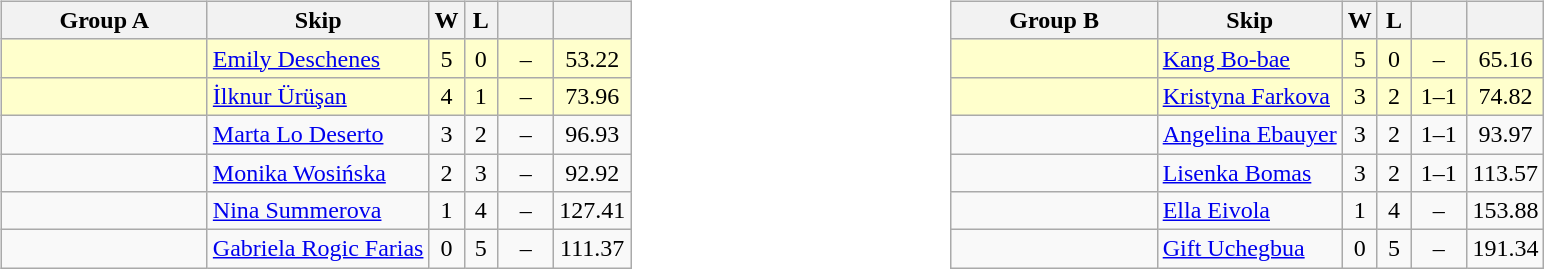<table>
<tr>
<td valign=top width=10%><br><table class="wikitable" style="text-align: center;">
<tr>
<th width=130>Group A</th>
<th>Skip</th>
<th width=15>W</th>
<th width=15>L</th>
<th width=30></th>
<th width=15></th>
</tr>
<tr bgcolor=#ffffcc>
<td style="text-align:left;"></td>
<td style="text-align:left;"><a href='#'>Emily Deschenes</a></td>
<td>5</td>
<td>0</td>
<td>–</td>
<td>53.22</td>
</tr>
<tr bgcolor=#ffffcc>
<td style="text-align:left;"></td>
<td style="text-align:left;"><a href='#'>İlknur Ürüşan</a></td>
<td>4</td>
<td>1</td>
<td>–</td>
<td>73.96</td>
</tr>
<tr>
<td style="text-align:left;"></td>
<td style="text-align:left;"><a href='#'>Marta Lo Deserto</a></td>
<td>3</td>
<td>2</td>
<td>–</td>
<td>96.93</td>
</tr>
<tr>
<td style="text-align:left;"></td>
<td style="text-align:left;"><a href='#'>Monika Wosińska</a></td>
<td>2</td>
<td>3</td>
<td>–</td>
<td>92.92</td>
</tr>
<tr>
<td style="text-align:left;"></td>
<td style="text-align:left;"><a href='#'>Nina Summerova</a></td>
<td>1</td>
<td>4</td>
<td>–</td>
<td>127.41</td>
</tr>
<tr>
<td style="text-align:left;"></td>
<td style="text-align:left;"><a href='#'>Gabriela Rogic Farias</a></td>
<td>0</td>
<td>5</td>
<td>–</td>
<td>111.37</td>
</tr>
</table>
</td>
<td valign=top width=10%><br><table class="wikitable" style="text-align: center;">
<tr>
<th width=130>Group B</th>
<th>Skip</th>
<th width=15>W</th>
<th width=15>L</th>
<th width=30></th>
<th width=15></th>
</tr>
<tr bgcolor=#ffffcc>
<td style="text-align:left;"></td>
<td style="text-align:left;"><a href='#'>Kang Bo-bae</a></td>
<td>5</td>
<td>0</td>
<td>–</td>
<td>65.16</td>
</tr>
<tr bgcolor=#ffffcc>
<td style="text-align:left;"></td>
<td style="text-align:left;"><a href='#'>Kristyna Farkova</a></td>
<td>3</td>
<td>2</td>
<td>1–1</td>
<td>74.82</td>
</tr>
<tr>
<td style="text-align:left;"></td>
<td style="text-align:left;"><a href='#'>Angelina Ebauyer</a></td>
<td>3</td>
<td>2</td>
<td>1–1</td>
<td>93.97</td>
</tr>
<tr>
<td style="text-align:left;"></td>
<td style="text-align:left;"><a href='#'>Lisenka Bomas</a></td>
<td>3</td>
<td>2</td>
<td>1–1</td>
<td>113.57</td>
</tr>
<tr>
<td style="text-align:left;"></td>
<td style="text-align:left;"><a href='#'>Ella Eivola</a></td>
<td>1</td>
<td>4</td>
<td>–</td>
<td>153.88</td>
</tr>
<tr>
<td style="text-align:left;"></td>
<td style="text-align:left;"><a href='#'>Gift Uchegbua</a></td>
<td>0</td>
<td>5</td>
<td>–</td>
<td>191.34</td>
</tr>
</table>
</td>
</tr>
</table>
